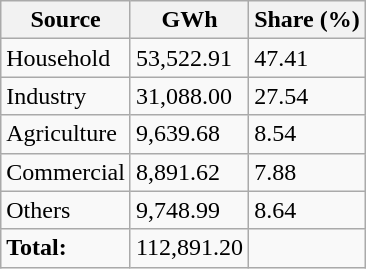<table class="wikitable">
<tr>
<th>Source</th>
<th>GWh</th>
<th>Share (%)</th>
</tr>
<tr>
<td>Household</td>
<td>53,522.91</td>
<td>47.41</td>
</tr>
<tr>
<td>Industry</td>
<td>31,088.00</td>
<td>27.54</td>
</tr>
<tr>
<td>Agriculture</td>
<td>9,639.68</td>
<td>8.54</td>
</tr>
<tr>
<td>Commercial</td>
<td>8,891.62</td>
<td>7.88</td>
</tr>
<tr>
<td>Others</td>
<td>9,748.99</td>
<td>8.64</td>
</tr>
<tr>
<td><strong>Total:</strong></td>
<td>112,891.20</td>
<td></td>
</tr>
</table>
